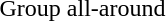<table>
<tr>
<td>Group all-around<br></td>
<td></td>
<td></td>
<td></td>
</tr>
</table>
